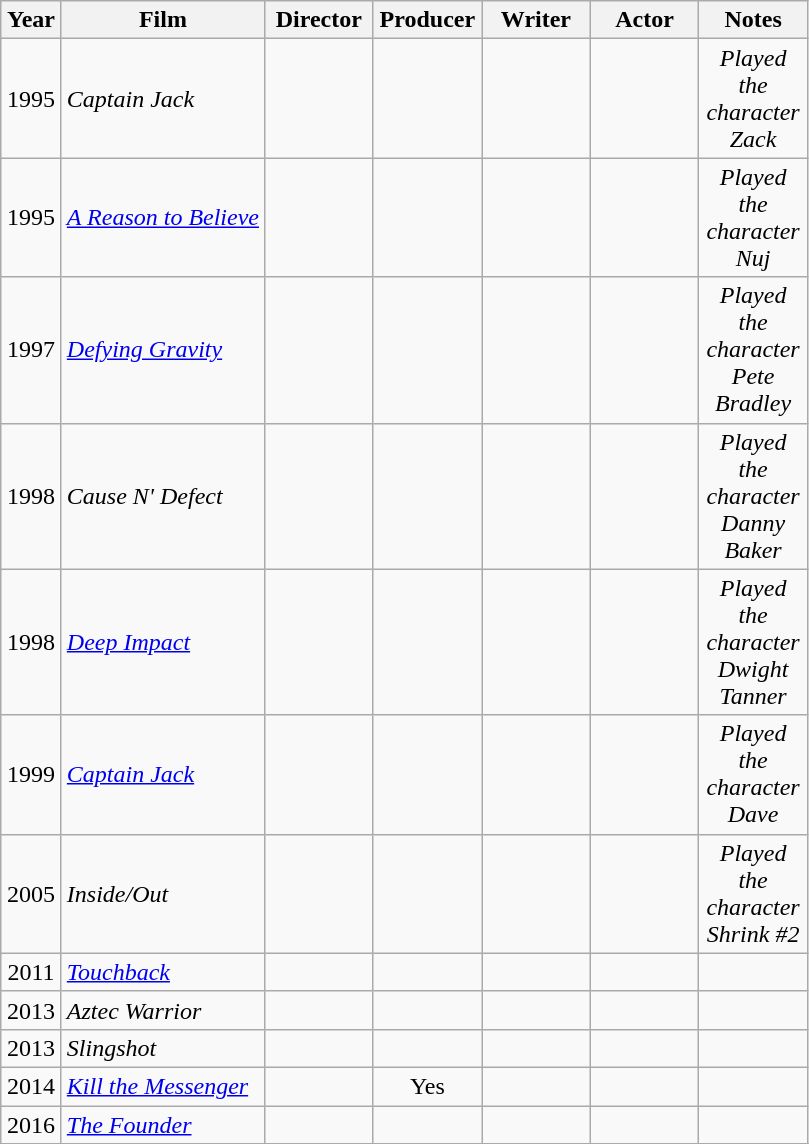<table class="wikitable sortable" style="text-align:center">
<tr>
<th style="width:33px;">Year</th>
<th>Film</th>
<th style="width:65px;">Director</th>
<th width=65>Producer</th>
<th width=65>Writer</th>
<th width=65>Actor</th>
<th width=65>Notes</th>
</tr>
<tr>
<td>1995</td>
<td style="text-align:left"><em>Captain Jack</em></td>
<td></td>
<td></td>
<td></td>
<td></td>
<td><em>Played the character Zack</em></td>
</tr>
<tr>
<td>1995</td>
<td style="text-align:left"><em><a href='#'>A Reason to Believe</a></em></td>
<td></td>
<td></td>
<td></td>
<td></td>
<td><em>Played the character Nuj</em></td>
</tr>
<tr>
<td>1997</td>
<td style="text-align:left"><em><a href='#'>Defying Gravity</a></em></td>
<td></td>
<td></td>
<td></td>
<td></td>
<td><em>Played the character Pete Bradley</em></td>
</tr>
<tr>
<td>1998</td>
<td style="text-align:left"><em>Cause N' Defect</em></td>
<td></td>
<td></td>
<td></td>
<td></td>
<td><em>Played the character Danny Baker</em></td>
</tr>
<tr>
<td>1998</td>
<td style="text-align:left"><em><a href='#'>Deep Impact</a></em></td>
<td></td>
<td></td>
<td></td>
<td></td>
<td><em>Played the character Dwight Tanner</em></td>
</tr>
<tr>
<td>1999</td>
<td style="text-align:left"><em><a href='#'>Captain Jack</a></em></td>
<td></td>
<td></td>
<td></td>
<td></td>
<td><em>Played the character Dave</em></td>
</tr>
<tr>
<td>2005</td>
<td style="text-align:left"><em>Inside/Out</em></td>
<td></td>
<td></td>
<td></td>
<td></td>
<td><em>Played the character Shrink #2</em></td>
</tr>
<tr>
<td>2011</td>
<td style="text-align:left"><em><a href='#'>Touchback</a></em></td>
<td></td>
<td></td>
<td></td>
<td></td>
<td></td>
</tr>
<tr>
<td>2013</td>
<td style="text-align:left"><em>Aztec Warrior</em></td>
<td></td>
<td></td>
<td></td>
<td></td>
<td></td>
</tr>
<tr>
<td>2013</td>
<td style="text-align:left"><em>Slingshot</em></td>
<td></td>
<td></td>
<td></td>
<td></td>
<td></td>
</tr>
<tr>
<td>2014</td>
<td style="text-align:left"><em><a href='#'>Kill the Messenger</a></em></td>
<td></td>
<td>Yes</td>
<td></td>
<td></td>
<td></td>
</tr>
<tr>
<td>2016</td>
<td style="text-align:left"><em><a href='#'>The Founder</a></em></td>
<td></td>
<td></td>
<td></td>
<td></td>
<td></td>
</tr>
<tr>
</tr>
</table>
